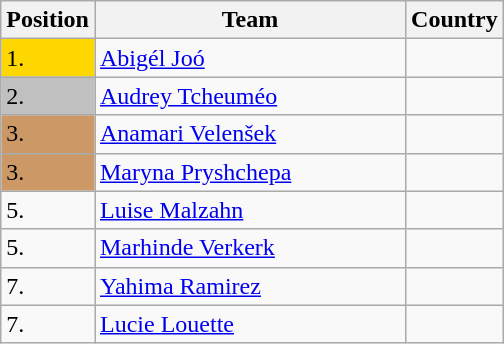<table class=wikitable>
<tr>
<th width=10>Position</th>
<th width=200>Team</th>
<th>Country</th>
</tr>
<tr>
<td bgcolor=gold>1.</td>
<td><a href='#'>Abigél Joó</a></td>
<td></td>
</tr>
<tr>
<td bgcolor="silver">2.</td>
<td><a href='#'>Audrey Tcheuméo</a></td>
<td></td>
</tr>
<tr>
<td bgcolor="CC9966">3.</td>
<td><a href='#'>Anamari Velenšek</a></td>
<td></td>
</tr>
<tr>
<td bgcolor="CC9966">3.</td>
<td><a href='#'>Maryna Pryshchepa</a></td>
<td></td>
</tr>
<tr>
<td>5.</td>
<td><a href='#'>Luise Malzahn</a></td>
<td></td>
</tr>
<tr>
<td>5.</td>
<td><a href='#'>Marhinde Verkerk</a></td>
<td></td>
</tr>
<tr>
<td>7.</td>
<td><a href='#'>Yahima Ramirez</a></td>
<td></td>
</tr>
<tr>
<td>7.</td>
<td><a href='#'>Lucie Louette</a></td>
<td></td>
</tr>
</table>
